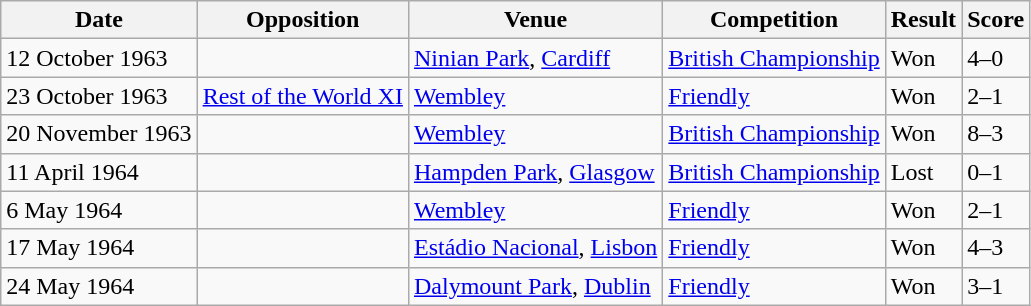<table class="wikitable">
<tr>
<th>Date</th>
<th>Opposition</th>
<th>Venue</th>
<th>Competition</th>
<th>Result</th>
<th>Score</th>
</tr>
<tr>
<td>12 October 1963</td>
<td></td>
<td><a href='#'>Ninian Park</a>, <a href='#'>Cardiff</a></td>
<td><a href='#'>British Championship</a></td>
<td>Won</td>
<td>4–0</td>
</tr>
<tr>
<td>23 October 1963</td>
<td><a href='#'>Rest of the World XI</a></td>
<td><a href='#'>Wembley</a></td>
<td><a href='#'>Friendly</a></td>
<td>Won</td>
<td>2–1</td>
</tr>
<tr>
<td>20 November 1963</td>
<td></td>
<td><a href='#'>Wembley</a></td>
<td><a href='#'>British Championship</a></td>
<td>Won</td>
<td>8–3</td>
</tr>
<tr>
<td>11 April 1964</td>
<td></td>
<td><a href='#'>Hampden Park</a>, <a href='#'>Glasgow</a></td>
<td><a href='#'>British Championship</a></td>
<td>Lost</td>
<td>0–1</td>
</tr>
<tr>
<td>6 May 1964</td>
<td></td>
<td><a href='#'>Wembley</a></td>
<td><a href='#'>Friendly</a></td>
<td>Won</td>
<td>2–1</td>
</tr>
<tr>
<td>17 May 1964</td>
<td></td>
<td><a href='#'>Estádio Nacional</a>, <a href='#'>Lisbon</a></td>
<td><a href='#'>Friendly</a></td>
<td>Won</td>
<td>4–3</td>
</tr>
<tr>
<td>24 May 1964</td>
<td></td>
<td><a href='#'>Dalymount Park</a>, <a href='#'>Dublin</a></td>
<td><a href='#'>Friendly</a></td>
<td>Won</td>
<td>3–1</td>
</tr>
</table>
